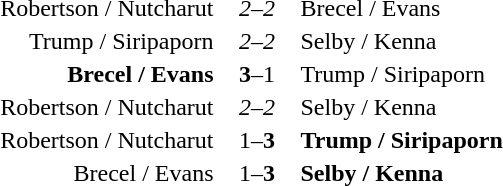<table>
<tr>
<th width=150></th>
<th width=50></th>
<th width=150></th>
</tr>
<tr>
<td style="text-align:right">Robertson / Nutcharut</td>
<td style="text-align:center"><em>2–2</em></td>
<td>Brecel / Evans</td>
</tr>
<tr>
<td style="text-align:right">Trump / Siripaporn</td>
<td style="text-align:center"><em>2–2</em></td>
<td>Selby / Kenna</td>
</tr>
<tr>
<td style="text-align:right"><strong>Brecel / Evans</strong></td>
<td style="text-align:center"><strong>3</strong>–1</td>
<td>Trump / Siripaporn</td>
</tr>
<tr>
<td style="text-align:right">Robertson / Nutcharut</td>
<td style="text-align:center"><em>2–2</em></td>
<td>Selby / Kenna</td>
</tr>
<tr>
<td style="text-align:right">Robertson / Nutcharut</td>
<td style="text-align:center">1–<strong>3</strong></td>
<td><strong>Trump / Siripaporn</strong></td>
</tr>
<tr>
<td style="text-align:right">Brecel / Evans</td>
<td style="text-align:center">1–<strong>3</strong></td>
<td><strong>Selby / Kenna</strong></td>
</tr>
<tr>
</tr>
</table>
